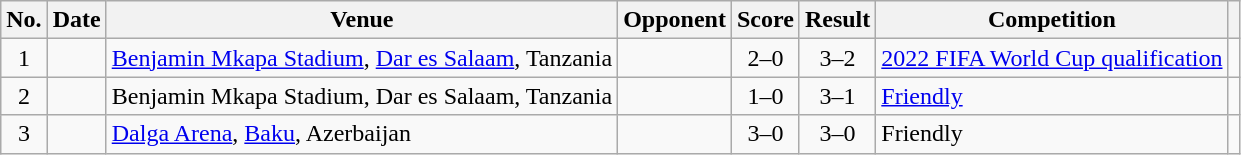<table class="wikitable sortable">
<tr>
<th scope="col">No.</th>
<th scope="col">Date</th>
<th scope="col">Venue</th>
<th scope="col">Opponent</th>
<th scope="col">Score</th>
<th scope="col">Result</th>
<th scope="col">Competition</th>
<th scope="col" class="unsortable"></th>
</tr>
<tr>
<td style="text-align:center">1</td>
<td></td>
<td><a href='#'>Benjamin Mkapa Stadium</a>, <a href='#'>Dar es Salaam</a>, Tanzania</td>
<td></td>
<td style="text-align:center">2–0</td>
<td style="text-align:center">3–2</td>
<td><a href='#'>2022 FIFA World Cup qualification</a></td>
<td></td>
</tr>
<tr>
<td style="text-align:center">2</td>
<td></td>
<td>Benjamin Mkapa Stadium, Dar es Salaam, Tanzania</td>
<td></td>
<td style="text-align:center">1–0</td>
<td style="text-align:center">3–1</td>
<td><a href='#'>Friendly</a></td>
<td></td>
</tr>
<tr>
<td style="text-align:center">3</td>
<td></td>
<td><a href='#'>Dalga Arena</a>, <a href='#'>Baku</a>, Azerbaijan</td>
<td></td>
<td style="text-align:center">3–0</td>
<td style="text-align:center">3–0</td>
<td>Friendly</td>
<td></td>
</tr>
</table>
